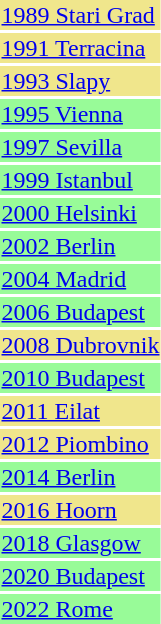<table>
<tr>
<td bgcolor=khaki><a href='#'>1989 Stari Grad</a></td>
<td></td>
<td></td>
<td></td>
</tr>
<tr>
<td bgcolor=khaki><a href='#'>1991 Terracina</a></td>
<td></td>
<td></td>
<td></td>
</tr>
<tr>
<td bgcolor=khaki><a href='#'>1993 Slapy</a></td>
<td></td>
<td></td>
<td></td>
</tr>
<tr>
<td bgcolor=palegreen><a href='#'>1995 Vienna</a></td>
<td></td>
<td></td>
<td></td>
</tr>
<tr>
<td bgcolor=palegreen><a href='#'>1997 Sevilla</a></td>
<td></td>
<td></td>
<td></td>
</tr>
<tr>
<td bgcolor=palegreen><a href='#'>1999 Istanbul</a></td>
<td></td>
<td></td>
<td></td>
</tr>
<tr>
<td bgcolor=palegreen><a href='#'>2000 Helsinki</a></td>
<td></td>
<td></td>
<td></td>
</tr>
<tr>
<td bgcolor=palegreen><a href='#'>2002 Berlin</a></td>
<td></td>
<td></td>
<td></td>
</tr>
<tr>
<td bgcolor=palegreen><a href='#'>2004 Madrid</a></td>
<td></td>
<td></td>
<td></td>
</tr>
<tr>
<td bgcolor=palegreen><a href='#'>2006 Budapest</a></td>
<td></td>
<td></td>
<td></td>
</tr>
<tr>
<td bgcolor=khaki><a href='#'>2008 Dubrovnik</a></td>
<td></td>
<td></td>
<td></td>
</tr>
<tr>
<td bgcolor=palegreen><a href='#'>2010 Budapest</a></td>
<td></td>
<td></td>
<td></td>
</tr>
<tr>
<td bgcolor=khaki><a href='#'>2011 Eilat</a></td>
<td></td>
<td></td>
<td></td>
</tr>
<tr>
<td bgcolor=khaki><a href='#'>2012 Piombino</a></td>
<td></td>
<td></td>
<td></td>
</tr>
<tr>
<td bgcolor=palegreen><a href='#'>2014 Berlin</a></td>
<td></td>
<td></td>
<td></td>
</tr>
<tr>
<td bgcolor=khaki><a href='#'>2016 Hoorn</a></td>
<td></td>
<td></td>
<td></td>
</tr>
<tr>
<td bgcolor=palegreen><a href='#'>2018 Glasgow</a></td>
<td></td>
<td></td>
<td></td>
</tr>
<tr>
<td bgcolor=palegreen><a href='#'>2020 Budapest</a></td>
<td></td>
<td></td>
<td></td>
</tr>
<tr>
<td bgcolor=palegreen><a href='#'>2022 Rome</a></td>
<td></td>
<td></td>
<td></td>
</tr>
</table>
